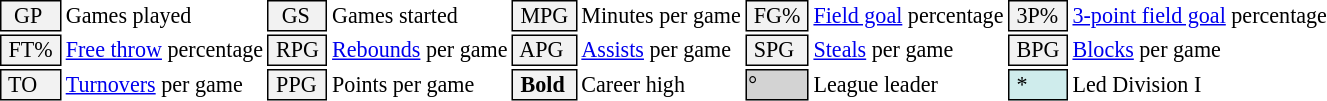<table class="toccolours" style="font-size: 92%; white-space: nowrap;">
<tr>
<td style="background-color: #F2F2F2; border: 1px solid black;">  GP</td>
<td>Games played</td>
<td style="background-color: #F2F2F2; border: 1px solid black">  GS </td>
<td>Games started</td>
<td style="background-color: #F2F2F2; border: 1px solid black"> MPG </td>
<td>Minutes per game</td>
<td style="background-color: #F2F2F2; border: 1px solid black;"> FG% </td>
<td><a href='#'>Field goal</a> percentage</td>
<td style="background-color: #F2F2F2; border: 1px solid black"> 3P% </td>
<td><a href='#'>3-point field goal</a> percentage</td>
</tr>
<tr>
<td style="background-color: #F2F2F2; border: 1px solid black"> FT% </td>
<td><a href='#'>Free throw</a> percentage</td>
<td style="background-color: #F2F2F2; border: 1px solid black;"> RPG </td>
<td><a href='#'>Rebounds</a> per game</td>
<td style="background-color: #F2F2F2; border: 1px solid black"> APG </td>
<td><a href='#'>Assists</a> per game</td>
<td style="background-color: #F2F2F2; border: 1px solid black"> SPG </td>
<td><a href='#'>Steals</a> per game</td>
<td style="background-color: #F2F2F2; border: 1px solid black;"> BPG </td>
<td><a href='#'>Blocks</a> per game</td>
</tr>
<tr>
<td style="background-color: #F2F2F2; border: 1px solid black"> TO </td>
<td><a href='#'>Turnovers</a> per game</td>
<td style="background-color: #F2F2F2; border: 1px solid black"> PPG </td>
<td>Points per game</td>
<td style="background-color: #F2F2F2; border: 1px solid black"> <strong>Bold</strong> </td>
<td>Career high</td>
<td style="background-color: #D3D3D3; border: 1px solid black">°</td>
<td>League leader</td>
<td style="background-color: #cfecec; border: 1px solid black;"> * </td>
<td>Led Division I</td>
</tr>
</table>
